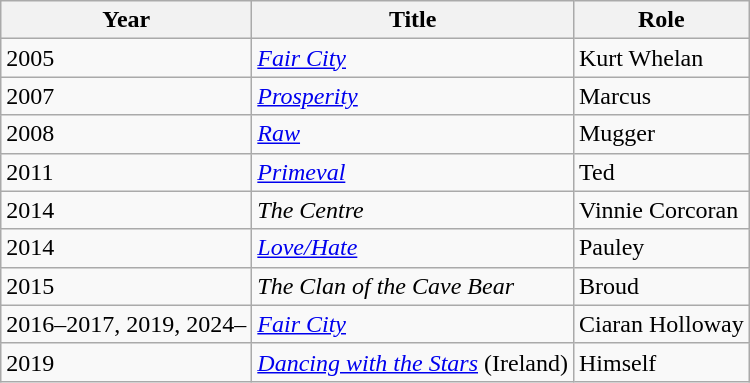<table class="wikitable sortable">
<tr>
<th>Year</th>
<th>Title</th>
<th>Role</th>
</tr>
<tr>
<td>2005</td>
<td><em><a href='#'>Fair City</a></em></td>
<td>Kurt Whelan</td>
</tr>
<tr>
<td>2007</td>
<td><a href='#'><em>Prosperity</em></a></td>
<td>Marcus</td>
</tr>
<tr>
<td>2008</td>
<td><em><a href='#'>Raw</a></em></td>
<td>Mugger</td>
</tr>
<tr>
<td>2011</td>
<td><em><a href='#'>Primeval</a></em></td>
<td>Ted</td>
</tr>
<tr>
<td>2014</td>
<td><em>The Centre</em></td>
<td>Vinnie Corcoran</td>
</tr>
<tr>
<td>2014</td>
<td><a href='#'><em>Love/Hate</em></a></td>
<td>Pauley</td>
</tr>
<tr>
<td>2015</td>
<td><em>The Clan of the Cave Bear</em></td>
<td>Broud</td>
</tr>
<tr>
<td>2016–2017, 2019, 2024–</td>
<td><em><a href='#'>Fair City</a></em></td>
<td>Ciaran Holloway</td>
</tr>
<tr>
<td>2019</td>
<td><em><a href='#'>Dancing with the Stars</a></em> (Ireland)</td>
<td>Himself</td>
</tr>
</table>
